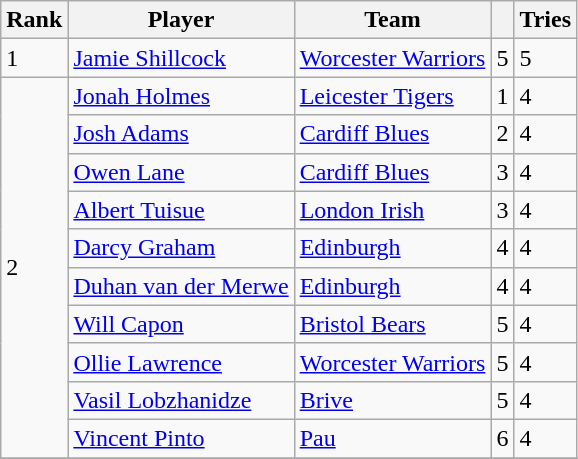<table class="wikitable">
<tr>
<th>Rank</th>
<th>Player</th>
<th>Team</th>
<th></th>
<th>Tries</th>
</tr>
<tr>
<td>1</td>
<td> <a href='#'>Jamie Shillcock</a></td>
<td><a href='#'>Worcester Warriors</a></td>
<td>5</td>
<td>5</td>
</tr>
<tr>
<td rowspan=10>2</td>
<td> <a href='#'>Jonah Holmes</a></td>
<td><a href='#'>Leicester Tigers</a></td>
<td>1</td>
<td>4</td>
</tr>
<tr>
<td> <a href='#'>Josh Adams</a></td>
<td><a href='#'>Cardiff Blues</a></td>
<td>2</td>
<td>4</td>
</tr>
<tr>
<td> <a href='#'>Owen Lane</a></td>
<td><a href='#'>Cardiff Blues</a></td>
<td>3</td>
<td>4</td>
</tr>
<tr>
<td> <a href='#'>Albert Tuisue</a></td>
<td><a href='#'>London Irish</a></td>
<td>3</td>
<td>4</td>
</tr>
<tr>
<td> <a href='#'>Darcy Graham</a></td>
<td><a href='#'>Edinburgh</a></td>
<td>4</td>
<td>4</td>
</tr>
<tr>
<td> <a href='#'>Duhan van der Merwe</a></td>
<td><a href='#'>Edinburgh</a></td>
<td>4</td>
<td>4</td>
</tr>
<tr>
<td> <a href='#'>Will Capon</a></td>
<td><a href='#'>Bristol Bears</a></td>
<td>5</td>
<td>4</td>
</tr>
<tr>
<td> <a href='#'>Ollie Lawrence</a></td>
<td><a href='#'>Worcester Warriors</a></td>
<td>5</td>
<td>4</td>
</tr>
<tr>
<td> <a href='#'>Vasil Lobzhanidze</a></td>
<td><a href='#'>Brive</a></td>
<td>5</td>
<td>4</td>
</tr>
<tr>
<td> <a href='#'>Vincent Pinto</a></td>
<td><a href='#'>Pau</a></td>
<td>6</td>
<td>4</td>
</tr>
<tr>
</tr>
</table>
